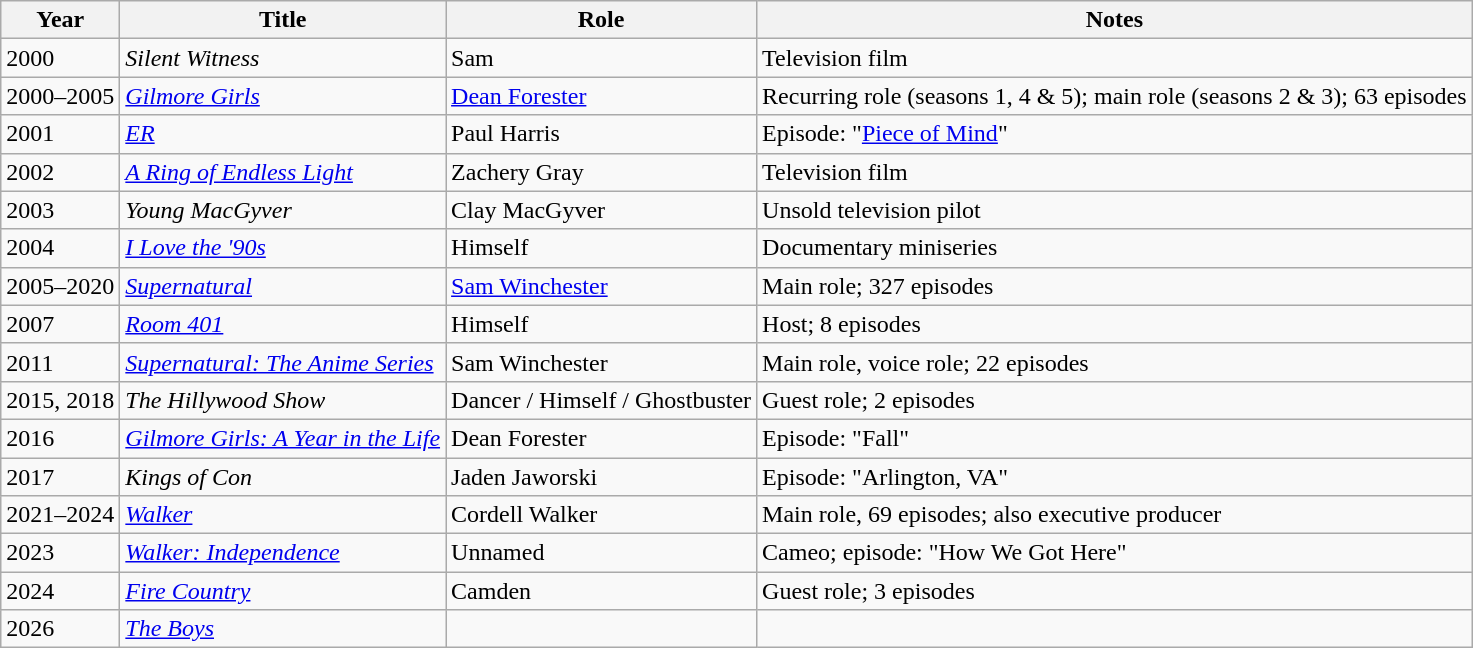<table class="wikitable sortable">
<tr>
<th>Year</th>
<th>Title</th>
<th>Role</th>
<th class="unsortable">Notes</th>
</tr>
<tr>
<td>2000</td>
<td><em>Silent Witness</em></td>
<td>Sam</td>
<td>Television film</td>
</tr>
<tr>
<td>2000–2005</td>
<td><em><a href='#'>Gilmore Girls</a></em></td>
<td><a href='#'>Dean Forester</a></td>
<td>Recurring role (seasons 1, 4 & 5); main role (seasons 2 & 3); 63 episodes</td>
</tr>
<tr>
<td>2001</td>
<td><em><a href='#'>ER</a></em></td>
<td>Paul Harris</td>
<td>Episode: "<a href='#'>Piece of Mind</a>"</td>
</tr>
<tr>
<td>2002</td>
<td><em><a href='#'>A Ring of Endless Light</a></em></td>
<td>Zachery Gray</td>
<td>Television film</td>
</tr>
<tr>
<td>2003</td>
<td><em>Young MacGyver</em></td>
<td>Clay MacGyver</td>
<td>Unsold television pilot</td>
</tr>
<tr>
<td>2004</td>
<td><em><a href='#'>I Love the '90s</a></em></td>
<td>Himself</td>
<td>Documentary miniseries</td>
</tr>
<tr>
<td>2005–2020</td>
<td><em><a href='#'>Supernatural</a></em></td>
<td><a href='#'>Sam Winchester</a></td>
<td>Main role; 327 episodes</td>
</tr>
<tr>
<td>2007</td>
<td><em><a href='#'>Room 401</a></em></td>
<td>Himself</td>
<td>Host; 8 episodes</td>
</tr>
<tr>
<td>2011</td>
<td><em><a href='#'>Supernatural: The Anime Series</a></em></td>
<td>Sam Winchester</td>
<td>Main role, voice role; 22 episodes</td>
</tr>
<tr>
<td>2015, 2018</td>
<td><em>The Hillywood Show</em></td>
<td>Dancer / Himself / Ghostbuster</td>
<td>Guest role; 2 episodes</td>
</tr>
<tr>
<td>2016</td>
<td><em><a href='#'>Gilmore Girls: A Year in the Life</a></em></td>
<td>Dean Forester</td>
<td>Episode: "Fall"</td>
</tr>
<tr>
<td>2017</td>
<td><em>Kings of Con</em></td>
<td>Jaden Jaworski</td>
<td>Episode: "Arlington, VA"</td>
</tr>
<tr>
<td>2021–2024</td>
<td><em><a href='#'>Walker</a></em></td>
<td>Cordell Walker</td>
<td>Main role, 69 episodes; also executive producer</td>
</tr>
<tr>
<td>2023</td>
<td><em><a href='#'>Walker: Independence</a></em></td>
<td>Unnamed</td>
<td>Cameo; episode: "How We Got Here"</td>
</tr>
<tr>
<td>2024</td>
<td><em><a href='#'>Fire Country</a></em></td>
<td>Camden</td>
<td>Guest role; 3 episodes</td>
</tr>
<tr>
<td>2026</td>
<td><em><a href='#'>The Boys</a></em></td>
<td></td>
<td></td>
</tr>
</table>
